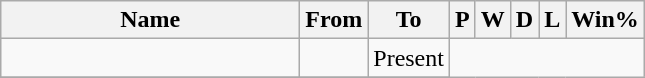<table class="wikitable sortable" style="text-align: center;">
<tr>
<th style="width:12em">Name</th>
<th>From</th>
<th>To</th>
<th>P</th>
<th>W</th>
<th>D</th>
<th>L</th>
<th>Win%</th>
</tr>
<tr>
<td align=left></td>
<td></td>
<td>Present<br></td>
</tr>
<tr>
</tr>
</table>
